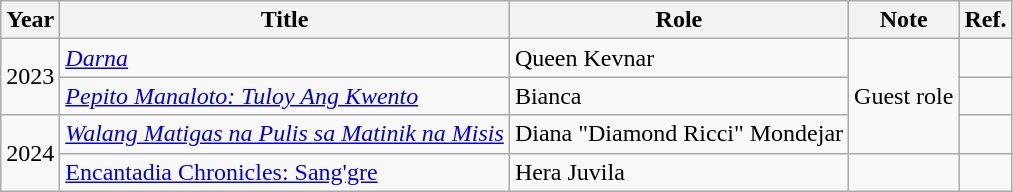<table class="wikitable">
<tr>
<th>Year</th>
<th>Title</th>
<th>Role</th>
<th>Note</th>
<th>Ref.</th>
</tr>
<tr>
<td rowspan="2">2023</td>
<td><em><a href='#'>Darna</a></em></td>
<td>Queen Kevnar</td>
<td rowspan="3">Guest role</td>
<td></td>
</tr>
<tr>
<td><em><a href='#'>Pepito Manaloto: Tuloy Ang Kwento</a></em></td>
<td>Bianca</td>
<td></td>
</tr>
<tr>
<td rowspan="2">2024</td>
<td><a href='#'><em>Walang Matigas na Pulis sa Matinik na Misis</em></a></td>
<td>Diana "Diamond Ricci" Mondejar</td>
<td></td>
</tr>
<tr>
<td><a href='#'>Encantadia Chronicles: Sang'gre</a></td>
<td>Hera Juvila</td>
<td></td>
<td></td>
</tr>
</table>
